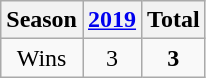<table class="wikitable">
<tr>
<th>Season</th>
<th><a href='#'>2019</a></th>
<th><strong>Total</strong></th>
</tr>
<tr align="center">
<td>Wins</td>
<td>3</td>
<td><strong>3</strong></td>
</tr>
</table>
